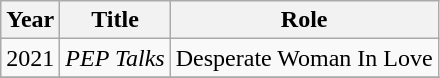<table class="wikitable sortable">
<tr>
<th>Year</th>
<th>Title</th>
<th>Role</th>
</tr>
<tr>
<td>2021</td>
<td><em>PEP Talks</em></td>
<td>Desperate Woman In Love</td>
</tr>
<tr>
</tr>
</table>
